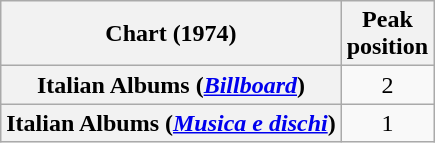<table class="wikitable plainrowheaders" style="text-align:center">
<tr>
<th scope="col">Chart (1974)</th>
<th scope="col">Peak<br>position</th>
</tr>
<tr>
<th scope="row">Italian Albums (<em><a href='#'>Billboard</a></em>)</th>
<td>2</td>
</tr>
<tr>
<th scope="row">Italian Albums (<em><a href='#'>Musica e dischi</a></em>)</th>
<td>1</td>
</tr>
</table>
